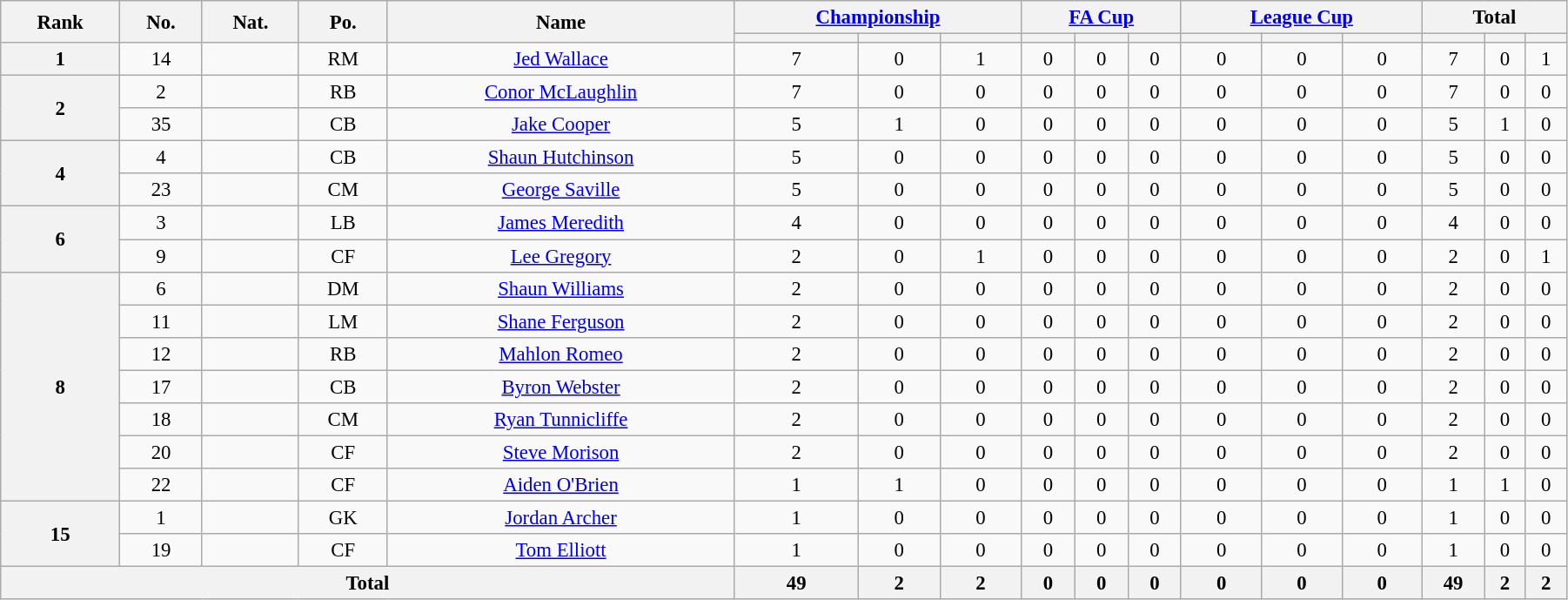<table class="wikitable" style="text-align:center; font-size:95%; width:95%;">
<tr>
<th rowspan=2>Rank</th>
<th rowspan=2>No.</th>
<th rowspan=2>Nat.</th>
<th rowspan=2>Po.</th>
<th rowspan=2>Name</th>
<th colspan=3><a href='#'>Championship</a></th>
<th colspan=3><a href='#'>FA Cup</a></th>
<th colspan=3><a href='#'>League Cup</a></th>
<th colspan=3>Total</th>
</tr>
<tr>
<th></th>
<th></th>
<th></th>
<th></th>
<th></th>
<th></th>
<th></th>
<th></th>
<th></th>
<th></th>
<th></th>
<th></th>
</tr>
<tr>
<th rowspan=1>1</th>
<td>14</td>
<td></td>
<td>RM</td>
<td><a href='#'>Jed Wallace</a></td>
<td>7</td>
<td>0</td>
<td>1</td>
<td>0</td>
<td>0</td>
<td>0</td>
<td>0</td>
<td>0</td>
<td>0</td>
<td>7</td>
<td>0</td>
<td>1</td>
</tr>
<tr>
<th rowspan=2>2</th>
<td>2</td>
<td></td>
<td>RB</td>
<td><a href='#'>Conor McLaughlin</a></td>
<td>7</td>
<td>0</td>
<td>0</td>
<td>0</td>
<td>0</td>
<td>0</td>
<td>0</td>
<td>0</td>
<td>0</td>
<td>7</td>
<td>0</td>
<td>0</td>
</tr>
<tr>
<td>35</td>
<td></td>
<td>CB</td>
<td><a href='#'>Jake Cooper</a></td>
<td>5</td>
<td>1</td>
<td>0</td>
<td>0</td>
<td>0</td>
<td>0</td>
<td>0</td>
<td>0</td>
<td>0</td>
<td>5</td>
<td>1</td>
<td>0</td>
</tr>
<tr>
<th rowspan=2>4</th>
<td>4</td>
<td></td>
<td>CB</td>
<td><a href='#'>Shaun Hutchinson</a></td>
<td>5</td>
<td>0</td>
<td>0</td>
<td>0</td>
<td>0</td>
<td>0</td>
<td>0</td>
<td>0</td>
<td>0</td>
<td>5</td>
<td>0</td>
<td>0</td>
</tr>
<tr>
<td>23</td>
<td></td>
<td>CM</td>
<td><a href='#'>George Saville</a></td>
<td>5</td>
<td>0</td>
<td>0</td>
<td>0</td>
<td>0</td>
<td>0</td>
<td>0</td>
<td>0</td>
<td>0</td>
<td>5</td>
<td>0</td>
<td>0</td>
</tr>
<tr>
<th rowspan=2>6</th>
<td>3</td>
<td></td>
<td>LB</td>
<td><a href='#'>James Meredith</a></td>
<td>4</td>
<td>0</td>
<td>0</td>
<td>0</td>
<td>0</td>
<td>0</td>
<td>0</td>
<td>0</td>
<td>0</td>
<td>4</td>
<td>0</td>
<td>0</td>
</tr>
<tr>
<td>9</td>
<td></td>
<td>CF</td>
<td><a href='#'>Lee Gregory</a></td>
<td>2</td>
<td>0</td>
<td>1</td>
<td>0</td>
<td>0</td>
<td>0</td>
<td>0</td>
<td>0</td>
<td>0</td>
<td>2</td>
<td>0</td>
<td>1</td>
</tr>
<tr>
<th rowspan=7>8</th>
<td>6</td>
<td></td>
<td>DM</td>
<td><a href='#'>Shaun Williams</a></td>
<td>2</td>
<td>0</td>
<td>0</td>
<td>0</td>
<td>0</td>
<td>0</td>
<td>0</td>
<td>0</td>
<td>0</td>
<td>2</td>
<td>0</td>
<td>0</td>
</tr>
<tr>
<td>11</td>
<td></td>
<td>LM</td>
<td><a href='#'>Shane Ferguson</a></td>
<td>2</td>
<td>0</td>
<td>0</td>
<td>0</td>
<td>0</td>
<td>0</td>
<td>0</td>
<td>0</td>
<td>0</td>
<td>2</td>
<td>0</td>
<td>0</td>
</tr>
<tr>
<td>12</td>
<td></td>
<td>RB</td>
<td><a href='#'>Mahlon Romeo</a></td>
<td>2</td>
<td>0</td>
<td>0</td>
<td>0</td>
<td>0</td>
<td>0</td>
<td>0</td>
<td>0</td>
<td>0</td>
<td>2</td>
<td>0</td>
<td>0</td>
</tr>
<tr>
<td>17</td>
<td></td>
<td>CB</td>
<td><a href='#'>Byron Webster</a></td>
<td>2</td>
<td>0</td>
<td>0</td>
<td>0</td>
<td>0</td>
<td>0</td>
<td>0</td>
<td>0</td>
<td>0</td>
<td>2</td>
<td>0</td>
<td>0</td>
</tr>
<tr>
<td>18</td>
<td></td>
<td>CM</td>
<td><a href='#'>Ryan Tunnicliffe</a></td>
<td>2</td>
<td>0</td>
<td>0</td>
<td>0</td>
<td>0</td>
<td>0</td>
<td>0</td>
<td>0</td>
<td>0</td>
<td>2</td>
<td>0</td>
<td>0</td>
</tr>
<tr>
<td>20</td>
<td></td>
<td>CF</td>
<td><a href='#'>Steve Morison</a></td>
<td>2</td>
<td>0</td>
<td>0</td>
<td>0</td>
<td>0</td>
<td>0</td>
<td>0</td>
<td>0</td>
<td>0</td>
<td>2</td>
<td>0</td>
<td>0</td>
</tr>
<tr>
<td>22</td>
<td></td>
<td>CF</td>
<td><a href='#'>Aiden O'Brien</a></td>
<td>1</td>
<td>1</td>
<td>0</td>
<td>0</td>
<td>0</td>
<td>0</td>
<td>0</td>
<td>0</td>
<td>0</td>
<td>1</td>
<td>1</td>
<td>0</td>
</tr>
<tr>
<th rowspan=2>15</th>
<td>1</td>
<td></td>
<td>GK</td>
<td><a href='#'>Jordan Archer</a></td>
<td>1</td>
<td>0</td>
<td>0</td>
<td>0</td>
<td>0</td>
<td>0</td>
<td>0</td>
<td>0</td>
<td>0</td>
<td>1</td>
<td>0</td>
<td>0</td>
</tr>
<tr>
<td>19</td>
<td></td>
<td>CF</td>
<td><a href='#'>Tom Elliott</a></td>
<td>1</td>
<td>0</td>
<td>0</td>
<td>0</td>
<td>0</td>
<td>0</td>
<td>0</td>
<td>0</td>
<td>0</td>
<td>1</td>
<td>0</td>
<td>0</td>
</tr>
<tr>
<th colspan=5>Total</th>
<th>49</th>
<th>2</th>
<th>2</th>
<th>0</th>
<th>0</th>
<th>0</th>
<th>0</th>
<th>0</th>
<th>0</th>
<th>49</th>
<th>2</th>
<th>2</th>
</tr>
</table>
